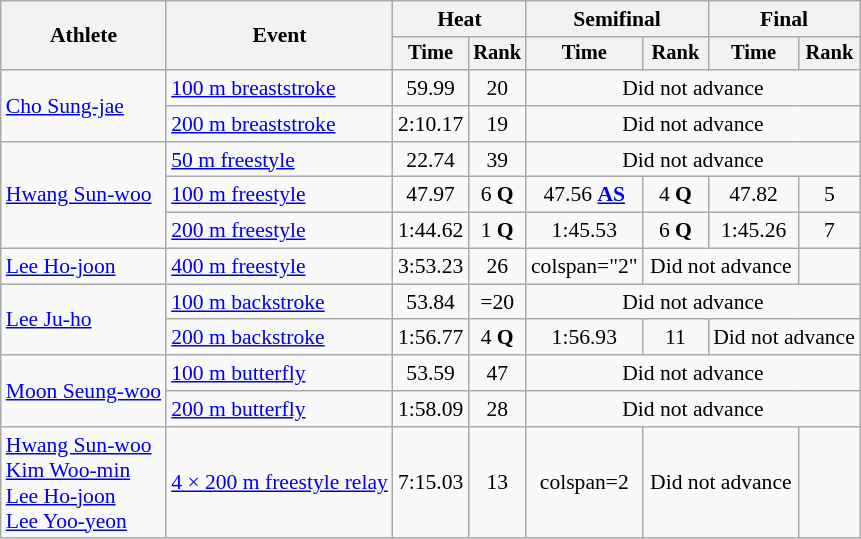<table class=wikitable style="font-size:90%; text-align:center">
<tr>
<th rowspan="2">Athlete</th>
<th rowspan="2">Event</th>
<th colspan="2">Heat</th>
<th colspan="2">Semifinal</th>
<th colspan="2">Final</th>
</tr>
<tr style="font-size:95%">
<th>Time</th>
<th>Rank</th>
<th>Time</th>
<th>Rank</th>
<th>Time</th>
<th>Rank</th>
</tr>
<tr>
<td rowspan="2" style="text-align:left"><a href='#'>Cho Sung-jae</a></td>
<td style="text-align:left"><a href='#'>100 m breaststroke</a></td>
<td>59.99</td>
<td>20</td>
<td colspan="4">Did not advance</td>
</tr>
<tr>
<td style="text-align:left"><a href='#'>200 m breaststroke</a></td>
<td>2:10.17</td>
<td>19</td>
<td colspan="4">Did not advance</td>
</tr>
<tr>
<td rowspan="3" style="text-align:left"><a href='#'>Hwang Sun-woo</a></td>
<td style="text-align:left"><a href='#'>50 m freestyle</a></td>
<td>22.74</td>
<td>39</td>
<td colspan="4">Did not advance</td>
</tr>
<tr>
<td style="text-align:left"><a href='#'>100 m freestyle</a></td>
<td>47.97</td>
<td>6 <strong>Q</strong></td>
<td>47.56 <strong><a href='#'>AS</a></strong></td>
<td>4 <strong>Q</strong></td>
<td>47.82</td>
<td>5</td>
</tr>
<tr>
<td style="text-align:left"><a href='#'>200 m freestyle</a></td>
<td>1:44.62</td>
<td>1 <strong>Q</strong></td>
<td>1:45.53</td>
<td>6 <strong>Q</strong></td>
<td>1:45.26</td>
<td>7</td>
</tr>
<tr>
<td style="text-align:left"><a href='#'>Lee Ho-joon</a></td>
<td style="text-align:left"><a href='#'>400 m freestyle</a></td>
<td>3:53.23</td>
<td>26</td>
<td>colspan="2" </td>
<td colspan="2">Did not advance</td>
</tr>
<tr>
<td rowspan="2" style="text-align:left"><a href='#'>Lee Ju-ho</a></td>
<td style="text-align:left"><a href='#'>100 m backstroke</a></td>
<td>53.84</td>
<td>=20</td>
<td colspan="4">Did not advance</td>
</tr>
<tr>
<td style="text-align:left"><a href='#'>200 m backstroke</a></td>
<td>1:56.77</td>
<td>4 <strong>Q</strong></td>
<td>1:56.93</td>
<td>11</td>
<td colspan="2">Did not advance</td>
</tr>
<tr>
<td rowspan="2" style="text-align:left"><a href='#'>Moon Seung-woo</a></td>
<td style="text-align:left"><a href='#'>100 m butterfly</a></td>
<td>53.59</td>
<td>47</td>
<td colspan="4">Did not advance</td>
</tr>
<tr>
<td style="text-align:left"><a href='#'>200 m butterfly</a></td>
<td>1:58.09</td>
<td>28</td>
<td colspan="4">Did not advance</td>
</tr>
<tr>
<td style="text-align:left"><a href='#'>Hwang Sun-woo</a><br><a href='#'>Kim Woo-min</a><br><a href='#'>Lee Ho-joon</a><br><a href='#'>Lee Yoo-yeon</a></td>
<td style="text-align:left"><a href='#'>4 × 200 m freestyle relay</a></td>
<td>7:15.03</td>
<td>13</td>
<td>colspan=2 </td>
<td colspan="2">Did not advance</td>
</tr>
</table>
